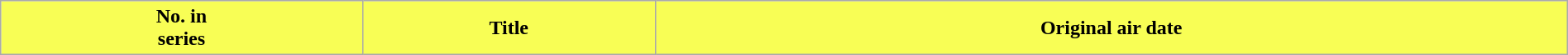<table class="wikitable plainrowheaders" width="100%">
<tr>
<th style="background-color: #F8FE55;">No. in<br>series</th>
<th style="background-color: #F8FE55;">Title</th>
<th style="background-color: #F8FE55;">Original air date<br>



</th>
</tr>
</table>
